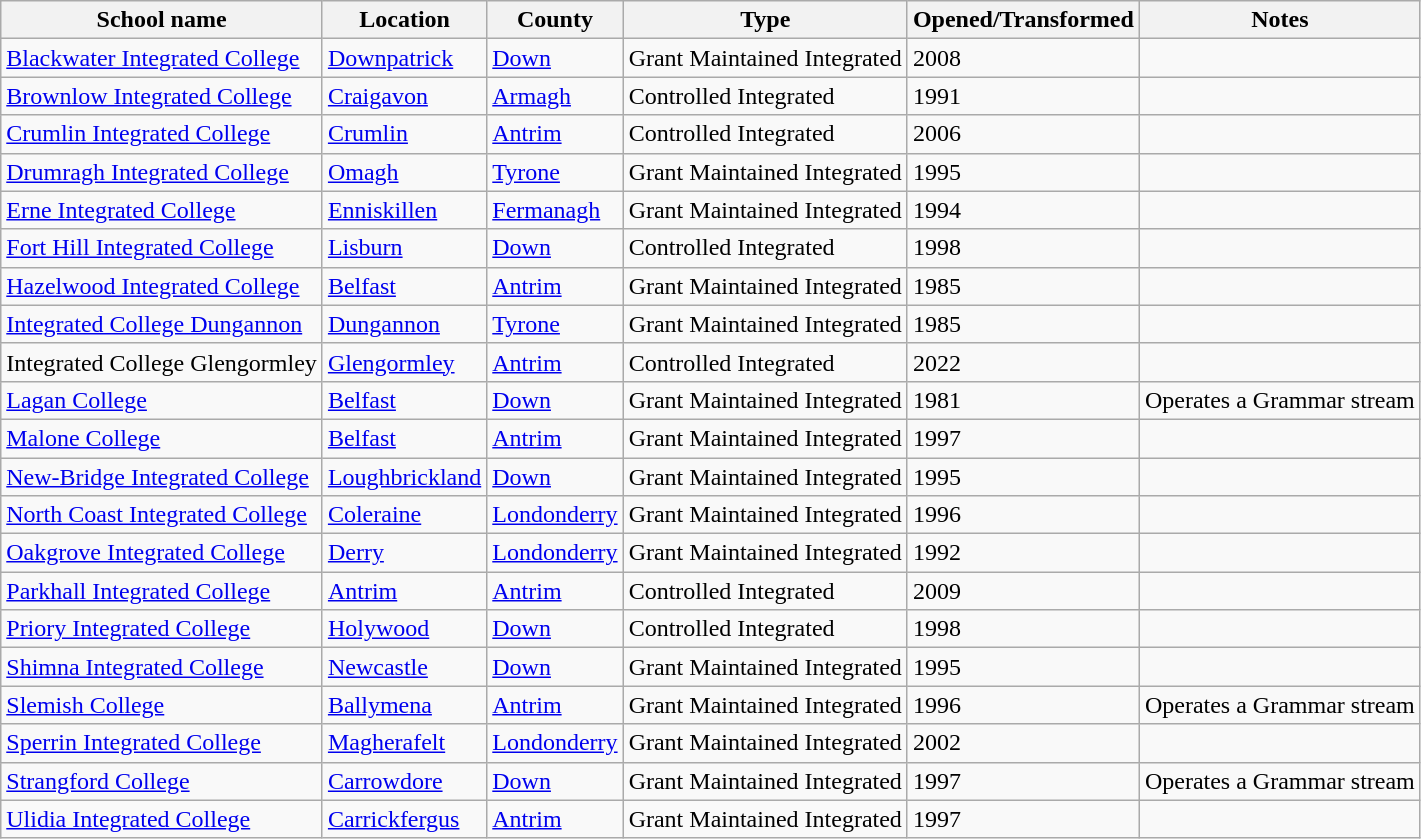<table class="wikitable sortable">
<tr>
<th>School name</th>
<th>Location</th>
<th>County</th>
<th>Type</th>
<th>Opened/Transformed</th>
<th>Notes</th>
</tr>
<tr>
<td><a href='#'>Blackwater Integrated College</a></td>
<td><a href='#'>Downpatrick</a></td>
<td><a href='#'>Down</a></td>
<td>Grant Maintained Integrated</td>
<td>2008</td>
<td></td>
</tr>
<tr>
<td><a href='#'>Brownlow Integrated College</a></td>
<td><a href='#'>Craigavon</a></td>
<td><a href='#'>Armagh</a></td>
<td>Controlled Integrated</td>
<td>1991</td>
<td></td>
</tr>
<tr>
<td><a href='#'>Crumlin Integrated College</a></td>
<td><a href='#'>Crumlin</a></td>
<td><a href='#'>Antrim</a></td>
<td>Controlled Integrated</td>
<td>2006</td>
<td></td>
</tr>
<tr>
<td><a href='#'>Drumragh Integrated College</a></td>
<td><a href='#'>Omagh</a></td>
<td><a href='#'>Tyrone</a></td>
<td>Grant Maintained Integrated</td>
<td>1995</td>
<td></td>
</tr>
<tr>
<td><a href='#'>Erne Integrated College</a></td>
<td><a href='#'>Enniskillen</a></td>
<td><a href='#'>Fermanagh</a></td>
<td>Grant Maintained Integrated</td>
<td>1994</td>
<td></td>
</tr>
<tr>
<td><a href='#'>Fort Hill Integrated College</a></td>
<td><a href='#'>Lisburn</a></td>
<td><a href='#'>Down</a></td>
<td>Controlled Integrated</td>
<td>1998</td>
<td></td>
</tr>
<tr>
<td><a href='#'>Hazelwood Integrated College</a></td>
<td><a href='#'>Belfast</a></td>
<td><a href='#'>Antrim</a></td>
<td>Grant Maintained Integrated</td>
<td>1985</td>
<td></td>
</tr>
<tr>
<td><a href='#'>Integrated College Dungannon</a></td>
<td><a href='#'>Dungannon</a></td>
<td><a href='#'>Tyrone</a></td>
<td>Grant Maintained Integrated</td>
<td>1985</td>
<td></td>
</tr>
<tr>
<td>Integrated College Glengormley</td>
<td><a href='#'>Glengormley</a></td>
<td><a href='#'>Antrim</a></td>
<td>Controlled Integrated</td>
<td>2022</td>
<td></td>
</tr>
<tr>
<td><a href='#'>Lagan College</a></td>
<td><a href='#'>Belfast</a></td>
<td><a href='#'>Down</a></td>
<td>Grant Maintained Integrated</td>
<td>1981</td>
<td>Operates a Grammar stream</td>
</tr>
<tr>
<td><a href='#'>Malone College</a></td>
<td><a href='#'>Belfast</a></td>
<td><a href='#'>Antrim</a></td>
<td>Grant Maintained Integrated</td>
<td>1997</td>
<td></td>
</tr>
<tr>
<td><a href='#'>New-Bridge Integrated College</a></td>
<td><a href='#'>Loughbrickland</a></td>
<td><a href='#'>Down</a></td>
<td>Grant Maintained Integrated</td>
<td>1995</td>
<td></td>
</tr>
<tr>
<td><a href='#'>North Coast Integrated College</a></td>
<td><a href='#'>Coleraine</a></td>
<td><a href='#'>Londonderry</a></td>
<td>Grant Maintained Integrated</td>
<td>1996</td>
<td></td>
</tr>
<tr>
<td><a href='#'>Oakgrove Integrated College</a></td>
<td><a href='#'>Derry</a></td>
<td><a href='#'>Londonderry</a></td>
<td>Grant Maintained Integrated</td>
<td>1992</td>
<td></td>
</tr>
<tr>
<td><a href='#'>Parkhall Integrated College</a></td>
<td><a href='#'>Antrim</a></td>
<td><a href='#'>Antrim</a></td>
<td>Controlled Integrated</td>
<td>2009</td>
<td></td>
</tr>
<tr>
<td><a href='#'>Priory Integrated College</a></td>
<td><a href='#'>Holywood</a></td>
<td><a href='#'>Down</a></td>
<td>Controlled Integrated</td>
<td>1998</td>
<td></td>
</tr>
<tr>
<td><a href='#'>Shimna Integrated College</a></td>
<td><a href='#'>Newcastle</a></td>
<td><a href='#'>Down</a></td>
<td>Grant Maintained Integrated</td>
<td>1995</td>
<td></td>
</tr>
<tr>
<td><a href='#'>Slemish College</a></td>
<td><a href='#'>Ballymena</a></td>
<td><a href='#'>Antrim</a></td>
<td>Grant Maintained Integrated</td>
<td>1996</td>
<td>Operates a Grammar stream</td>
</tr>
<tr>
<td><a href='#'>Sperrin Integrated College</a></td>
<td><a href='#'>Magherafelt</a></td>
<td><a href='#'>Londonderry</a></td>
<td>Grant Maintained Integrated</td>
<td>2002</td>
<td></td>
</tr>
<tr>
<td><a href='#'>Strangford College</a></td>
<td><a href='#'>Carrowdore</a></td>
<td><a href='#'>Down</a></td>
<td>Grant Maintained Integrated</td>
<td>1997</td>
<td>Operates a Grammar stream</td>
</tr>
<tr>
<td><a href='#'>Ulidia Integrated College</a></td>
<td><a href='#'>Carrickfergus</a></td>
<td><a href='#'>Antrim</a></td>
<td>Grant Maintained Integrated</td>
<td>1997</td>
<td></td>
</tr>
</table>
